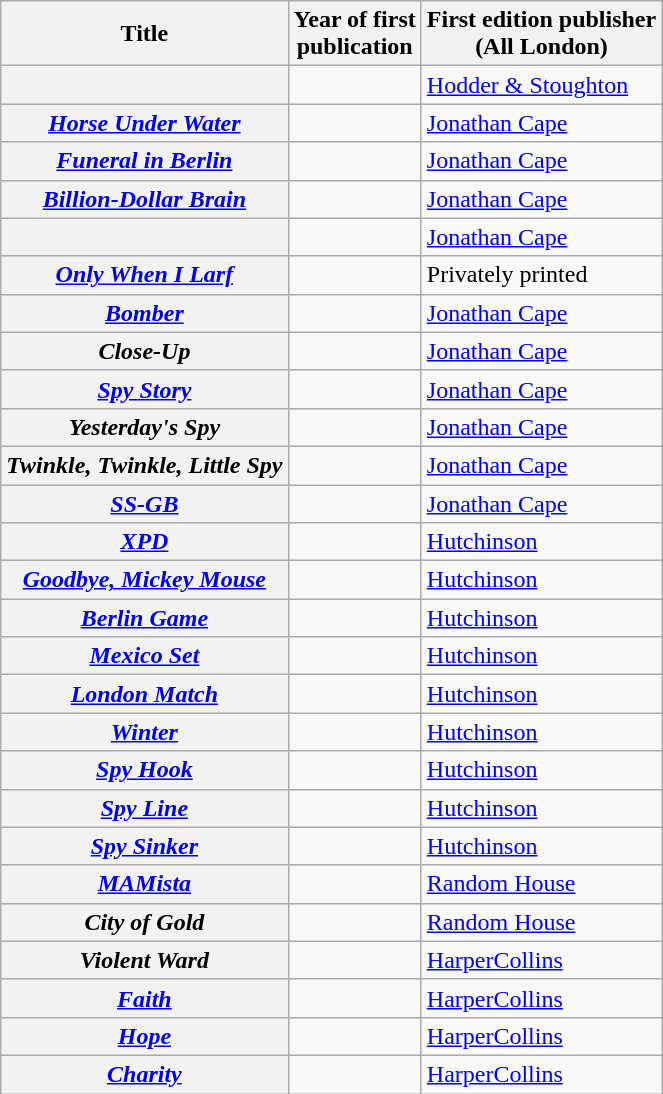<table class="wikitable plainrowheaders sortable" style="margin-right: 0;">
<tr>
<th scope="col">Title</th>
<th scope="col">Year of first<br>publication</th>
<th scope="col">First edition publisher<br>(All London)</th>
</tr>
<tr>
<th scope="row"></th>
<td></td>
<td><a href='#'>Hodder & Stoughton</a></td>
</tr>
<tr>
<th scope="row"><em><a href='#'>Horse Under Water</a></em></th>
<td></td>
<td><a href='#'>Jonathan Cape</a></td>
</tr>
<tr>
<th scope="row"><em><a href='#'>Funeral in Berlin</a></em></th>
<td></td>
<td><a href='#'>Jonathan Cape</a></td>
</tr>
<tr>
<th scope="row"><em><a href='#'>Billion-Dollar Brain</a></em></th>
<td></td>
<td><a href='#'>Jonathan Cape</a></td>
</tr>
<tr>
<th scope="row"></th>
<td></td>
<td><a href='#'>Jonathan Cape</a></td>
</tr>
<tr>
<th scope="row"><em><a href='#'>Only When I Larf</a></em></th>
<td></td>
<td>Privately printed</td>
</tr>
<tr>
<th scope="row"><em><a href='#'>Bomber</a></em></th>
<td></td>
<td><a href='#'>Jonathan Cape</a></td>
</tr>
<tr>
<th scope="row"><em>Close-Up</em></th>
<td></td>
<td><a href='#'>Jonathan Cape</a></td>
</tr>
<tr>
<th scope="row"><em><a href='#'>Spy Story</a></em></th>
<td></td>
<td><a href='#'>Jonathan Cape</a></td>
</tr>
<tr>
<th scope="row"><em>Yesterday's Spy</em></th>
<td></td>
<td><a href='#'>Jonathan Cape</a></td>
</tr>
<tr>
<th scope="row"><em>Twinkle, Twinkle, Little Spy</em></th>
<td></td>
<td><a href='#'>Jonathan Cape</a></td>
</tr>
<tr>
<th scope="row"><em><a href='#'>SS-GB</a></em></th>
<td></td>
<td><a href='#'>Jonathan Cape</a></td>
</tr>
<tr>
<th scope="row"><em><a href='#'>XPD</a></em></th>
<td></td>
<td><a href='#'>Hutchinson</a></td>
</tr>
<tr>
<th scope="row"><em><a href='#'>Goodbye, Mickey Mouse</a></em></th>
<td></td>
<td><a href='#'>Hutchinson</a></td>
</tr>
<tr>
<th scope="row"><em><a href='#'>Berlin Game</a></em></th>
<td></td>
<td><a href='#'>Hutchinson</a></td>
</tr>
<tr>
<th scope="row"><em><a href='#'>Mexico Set</a></em></th>
<td></td>
<td><a href='#'>Hutchinson</a></td>
</tr>
<tr>
<th scope="row"><em><a href='#'>London Match</a></em></th>
<td></td>
<td><a href='#'>Hutchinson</a></td>
</tr>
<tr>
<th scope="row"><em><a href='#'>Winter</a></em></th>
<td></td>
<td><a href='#'>Hutchinson</a></td>
</tr>
<tr>
<th scope="row"><em><a href='#'>Spy Hook</a></em></th>
<td></td>
<td><a href='#'>Hutchinson</a></td>
</tr>
<tr>
<th scope="row"><em><a href='#'>Spy Line</a></em></th>
<td></td>
<td><a href='#'>Hutchinson</a></td>
</tr>
<tr>
<th scope="row"><em><a href='#'>Spy Sinker</a></em></th>
<td></td>
<td><a href='#'>Hutchinson</a></td>
</tr>
<tr>
<th scope="row"><em><a href='#'>MAMista</a></em></th>
<td></td>
<td><a href='#'>Random House</a></td>
</tr>
<tr>
<th scope="row"><em>City of Gold</em></th>
<td></td>
<td><a href='#'>Random House</a></td>
</tr>
<tr>
<th scope="row"><em>Violent Ward</em></th>
<td></td>
<td><a href='#'>HarperCollins</a></td>
</tr>
<tr>
<th scope="row"><em><a href='#'>Faith</a></em></th>
<td></td>
<td><a href='#'>HarperCollins</a></td>
</tr>
<tr>
<th scope="row"><em><a href='#'>Hope</a></em></th>
<td></td>
<td><a href='#'>HarperCollins</a></td>
</tr>
<tr>
<th scope="row"><em><a href='#'>Charity</a></em></th>
<td></td>
<td><a href='#'>HarperCollins</a></td>
</tr>
</table>
